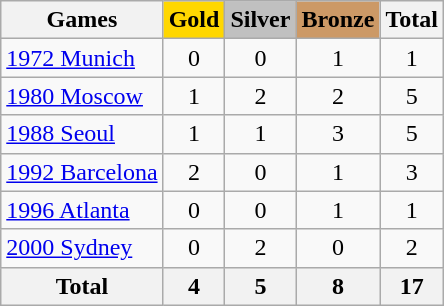<table class="wikitable sortable" style="text-align:center">
<tr>
<th>Games</th>
<th style="background-color:gold;">Gold</th>
<th style="background-color:silver;">Silver</th>
<th style="background-color:#c96;">Bronze</th>
<th>Total</th>
</tr>
<tr>
<td align=left> <a href='#'>1972 Munich</a></td>
<td>0</td>
<td>0</td>
<td>1</td>
<td>1</td>
</tr>
<tr>
<td align=left> <a href='#'>1980 Moscow</a></td>
<td>1</td>
<td>2</td>
<td>2</td>
<td>5</td>
</tr>
<tr>
<td align=left> <a href='#'>1988 Seoul</a></td>
<td>1</td>
<td>1</td>
<td>3</td>
<td>5</td>
</tr>
<tr>
<td align=left> <a href='#'>1992 Barcelona</a></td>
<td>2</td>
<td>0</td>
<td>1</td>
<td>3</td>
</tr>
<tr>
<td align=left> <a href='#'>1996 Atlanta</a></td>
<td>0</td>
<td>0</td>
<td>1</td>
<td>1</td>
</tr>
<tr>
<td align=left> <a href='#'>2000 Sydney</a></td>
<td>0</td>
<td>2</td>
<td>0</td>
<td>2</td>
</tr>
<tr>
<th>Total</th>
<th>4</th>
<th>5</th>
<th>8</th>
<th>17</th>
</tr>
</table>
